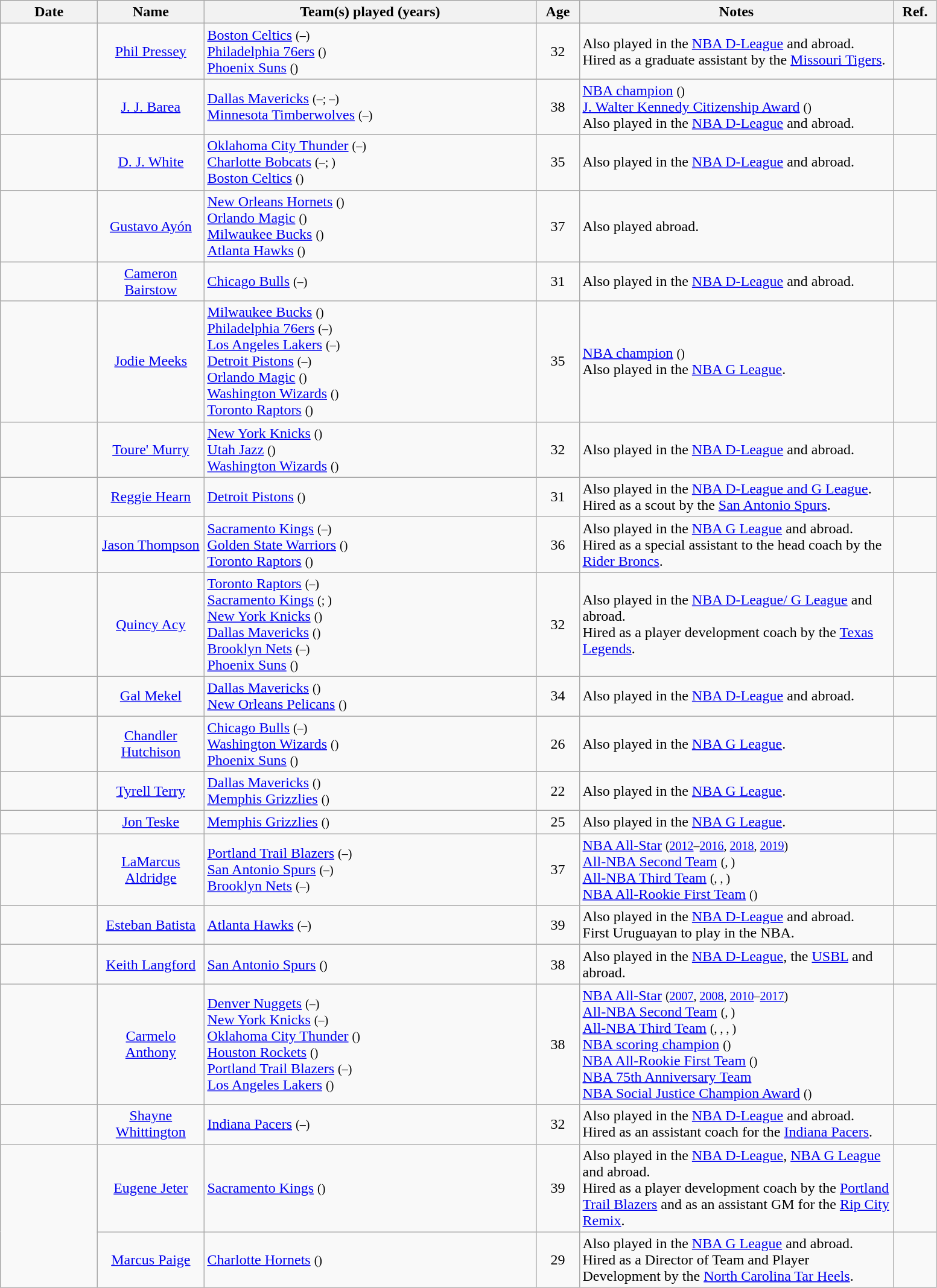<table class="wikitable sortable">
<tr>
<th style="width:100px" align="center">Date</th>
<th style="width:110px" align="center">Name</th>
<th style="width:360px" align="left">Team(s) played (years)</th>
<th style="width:40px" align="center">Age</th>
<th style="width:340px" align="left">Notes</th>
<th style="width:40px" align="center">Ref.</th>
</tr>
<tr>
<td></td>
<td align="center"><a href='#'>Phil Pressey</a></td>
<td><a href='#'>Boston Celtics</a> <small>(–)</small><br><a href='#'>Philadelphia 76ers</a> <small>()</small><br><a href='#'>Phoenix Suns</a> <small>()</small></td>
<td align="center">32</td>
<td>Also played in the <a href='#'>NBA D-League</a> and abroad.<br>Hired as a graduate assistant by the <a href='#'>Missouri Tigers</a>.</td>
<td align="center"></td>
</tr>
<tr>
<td></td>
<td align="center"><a href='#'>J. J. Barea</a></td>
<td><a href='#'>Dallas Mavericks</a> <small>(–; –)</small><br><a href='#'>Minnesota Timberwolves</a> <small>(–)</small></td>
<td align="center">38</td>
<td><a href='#'>NBA champion</a> <small>()</small><br><a href='#'>J. Walter Kennedy Citizenship Award</a> <small>()</small><br>Also played in the <a href='#'>NBA D-League</a> and abroad.</td>
<td align="center"></td>
</tr>
<tr>
<td></td>
<td align="center"><a href='#'>D. J. White</a></td>
<td><a href='#'>Oklahoma City Thunder</a> <small>(–)</small><br><a href='#'>Charlotte Bobcats</a> <small>(–; )</small><br><a href='#'>Boston Celtics</a> <small>()</small></td>
<td align="center">35</td>
<td>Also played in the <a href='#'>NBA D-League</a> and abroad.</td>
<td align="center"></td>
</tr>
<tr>
<td></td>
<td align="center"><a href='#'>Gustavo Ayón</a></td>
<td><a href='#'>New Orleans Hornets</a> <small>()</small><br><a href='#'>Orlando Magic</a> <small>()</small><br><a href='#'>Milwaukee Bucks</a> <small>()</small><br><a href='#'>Atlanta Hawks</a> <small>()</small></td>
<td align="center">37</td>
<td>Also played abroad.</td>
<td align="center"></td>
</tr>
<tr>
<td></td>
<td align="center"><a href='#'>Cameron Bairstow</a></td>
<td><a href='#'>Chicago Bulls</a> <small>(–)</small></td>
<td align="center">31</td>
<td>Also played in the <a href='#'>NBA D-League</a> and abroad.</td>
<td align="center"></td>
</tr>
<tr>
<td></td>
<td align="center"><a href='#'>Jodie Meeks</a></td>
<td><a href='#'>Milwaukee Bucks</a> <small>()</small><br><a href='#'>Philadelphia 76ers</a> <small>(–)</small><br><a href='#'>Los Angeles Lakers</a> <small>(–)</small><br><a href='#'>Detroit Pistons</a> <small>(–)</small><br><a href='#'>Orlando Magic</a> <small>()</small><br><a href='#'>Washington Wizards</a> <small>()</small><br><a href='#'>Toronto Raptors</a> <small>()</small></td>
<td align="center">35</td>
<td><a href='#'>NBA champion</a> <small>()</small><br>Also played in the <a href='#'>NBA G League</a>.</td>
<td align="center"></td>
</tr>
<tr>
<td></td>
<td align="center"><a href='#'>Toure' Murry</a></td>
<td><a href='#'>New York Knicks</a> <small>()</small><br><a href='#'>Utah Jazz</a> <small>()</small><br><a href='#'>Washington Wizards</a> <small>()</small></td>
<td align="center">32</td>
<td>Also played in the <a href='#'>NBA D-League</a> and abroad.</td>
<td align="center"></td>
</tr>
<tr>
<td></td>
<td align="center"><a href='#'>Reggie Hearn</a></td>
<td><a href='#'>Detroit Pistons</a> <small>()</small></td>
<td align="center">31</td>
<td>Also played in the <a href='#'>NBA D-League and G League</a>.<br>Hired as a scout by the <a href='#'>San Antonio Spurs</a>.</td>
<td align="center"></td>
</tr>
<tr>
<td></td>
<td align="center"><a href='#'>Jason Thompson</a></td>
<td><a href='#'>Sacramento Kings</a> <small>(–)</small><br><a href='#'>Golden State Warriors</a> <small>()</small><br><a href='#'>Toronto Raptors</a> <small>()</small></td>
<td align="center">36</td>
<td>Also played in the <a href='#'>NBA G League</a> and abroad.<br>Hired as a special assistant to the head coach by the <a href='#'>Rider Broncs</a>.</td>
<td align="center"></td>
</tr>
<tr>
<td></td>
<td align="center"><a href='#'>Quincy Acy</a></td>
<td><a href='#'>Toronto Raptors</a> <small>(–)</small><br><a href='#'>Sacramento Kings</a> <small>(; )</small><br><a href='#'>New York Knicks</a> <small>()</small><br><a href='#'>Dallas Mavericks</a> <small>()</small><br><a href='#'>Brooklyn Nets</a> <small>(–)</small><br><a href='#'>Phoenix Suns</a> <small>()</small></td>
<td align="center">32</td>
<td>Also played in the <a href='#'>NBA D-League/ G League</a> and abroad.<br>Hired as a player development coach by the <a href='#'>Texas Legends</a>.</td>
<td align="center"></td>
</tr>
<tr>
<td></td>
<td align="center"><a href='#'>Gal Mekel</a></td>
<td><a href='#'>Dallas Mavericks</a> <small>()</small><br><a href='#'>New Orleans Pelicans</a> <small>()</small></td>
<td align="center">34</td>
<td>Also played in the <a href='#'>NBA D-League</a> and abroad.</td>
<td align="center"></td>
</tr>
<tr>
<td></td>
<td align="center"><a href='#'>Chandler Hutchison</a></td>
<td><a href='#'>Chicago Bulls</a> <small>(–)</small><br><a href='#'>Washington Wizards</a> <small>()</small><br><a href='#'>Phoenix Suns</a> <small>()</small></td>
<td align="center">26</td>
<td>Also played in the <a href='#'>NBA G League</a>.</td>
<td align="center"></td>
</tr>
<tr>
<td></td>
<td align="center"><a href='#'>Tyrell Terry</a></td>
<td><a href='#'>Dallas Mavericks</a> <small>()</small><br><a href='#'>Memphis Grizzlies</a> <small>()</small></td>
<td align="center">22</td>
<td>Also played in the <a href='#'>NBA G League</a>.</td>
<td align="center"></td>
</tr>
<tr>
<td></td>
<td align="center"><a href='#'>Jon Teske</a></td>
<td><a href='#'>Memphis Grizzlies</a> <small>()</small></td>
<td align="center">25</td>
<td>Also played in the <a href='#'>NBA G League</a>.</td>
<td align="center"></td>
</tr>
<tr>
<td></td>
<td align="center"><a href='#'>LaMarcus Aldridge</a></td>
<td><a href='#'>Portland Trail Blazers</a> <small>(–)</small><br><a href='#'>San Antonio Spurs</a> <small>(–)</small><br><a href='#'>Brooklyn Nets</a> <small>(–)</small></td>
<td align="center">37</td>
<td><a href='#'>NBA All-Star</a> <small>(<a href='#'>2012</a>–<a href='#'>2016</a>, <a href='#'>2018</a>, <a href='#'>2019</a>)</small><br><a href='#'>All-NBA Second Team</a> <small>(, )</small><br><a href='#'>All-NBA Third Team</a> <small>(, , )</small><br><a href='#'>NBA All-Rookie First Team</a> <small>()</small></td>
<td align="center"></td>
</tr>
<tr>
<td></td>
<td align="center"><a href='#'>Esteban Batista</a></td>
<td><a href='#'>Atlanta Hawks</a> <small>(–)</small></td>
<td align="center">39</td>
<td>Also played in the <a href='#'>NBA D-League</a> and abroad.<br>First Uruguayan to play in the NBA.</td>
<td align="center"></td>
</tr>
<tr>
<td></td>
<td align="center"><a href='#'>Keith Langford</a></td>
<td><a href='#'>San Antonio Spurs</a> <small>()</small></td>
<td align="center">38</td>
<td>Also played in the <a href='#'>NBA D-League</a>, the <a href='#'>USBL</a> and abroad.</td>
<td align="center"></td>
</tr>
<tr>
<td></td>
<td align="center"><a href='#'>Carmelo Anthony</a></td>
<td><a href='#'>Denver Nuggets</a> <small>(–)</small><br><a href='#'>New York Knicks</a> <small>(–)</small><br><a href='#'>Oklahoma City Thunder</a> <small>()</small><br><a href='#'>Houston Rockets</a> <small>()</small><br><a href='#'>Portland Trail Blazers</a> <small>(–)</small><br><a href='#'>Los Angeles Lakers</a> <small>()</small></td>
<td align="center">38</td>
<td><a href='#'>NBA All-Star</a> <small>(<a href='#'>2007</a>, <a href='#'>2008</a>, <a href='#'>2010</a>–<a href='#'>2017</a>)</small><br><a href='#'>All-NBA Second Team</a> <small>(, )</small><br><a href='#'>All-NBA Third Team</a> <small>(, , , )</small><br><a href='#'>NBA scoring champion</a> <small>()</small><br><a href='#'>NBA All-Rookie First Team</a> <small>()</small><br><a href='#'>NBA 75th Anniversary Team</a><br><a href='#'>NBA Social Justice Champion Award</a> <small>()</small></td>
<td align="center"></td>
</tr>
<tr>
<td></td>
<td align="center"><a href='#'>Shayne Whittington</a></td>
<td><a href='#'>Indiana Pacers</a> <small>(–)</small></td>
<td align="center">32</td>
<td>Also played in the <a href='#'>NBA D-League</a> and abroad.<br>Hired as an assistant coach for the <a href='#'>Indiana Pacers</a>.</td>
<td align="center"></td>
</tr>
<tr>
<td rowspan=2></td>
<td align="center"><a href='#'>Eugene Jeter</a></td>
<td><a href='#'>Sacramento Kings</a> <small>()</small></td>
<td align="center">39</td>
<td>Also played in the <a href='#'>NBA D-League</a>, <a href='#'>NBA G League</a> and abroad.<br>Hired as a player development coach by the <a href='#'>Portland Trail Blazers</a> and as an assistant GM for the <a href='#'>Rip City Remix</a>.</td>
<td align="center"></td>
</tr>
<tr>
<td align="center"><a href='#'>Marcus Paige</a></td>
<td><a href='#'>Charlotte Hornets</a> <small>()</small></td>
<td align="center">29</td>
<td>Also played in the <a href='#'>NBA G League</a> and abroad.<br>Hired as a Director of Team and Player Development by the <a href='#'>North Carolina Tar Heels</a>.</td>
<td align="center"></td>
</tr>
</table>
